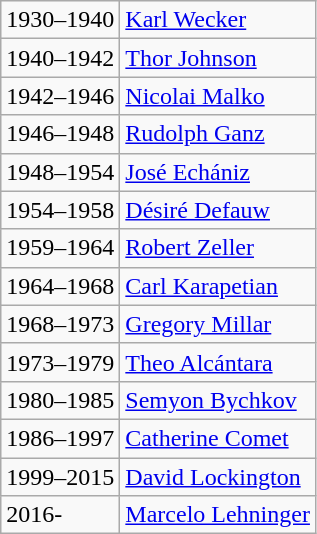<table class="wikitable">
<tr>
<td>1930–1940</td>
<td><a href='#'>Karl Wecker</a></td>
</tr>
<tr>
<td>1940–1942</td>
<td><a href='#'>Thor Johnson</a></td>
</tr>
<tr>
<td>1942–1946</td>
<td><a href='#'>Nicolai Malko</a></td>
</tr>
<tr>
<td>1946–1948</td>
<td><a href='#'>Rudolph Ganz</a></td>
</tr>
<tr>
<td>1948–1954</td>
<td><a href='#'>José Echániz</a></td>
</tr>
<tr>
<td>1954–1958</td>
<td><a href='#'>Désiré Defauw</a></td>
</tr>
<tr>
<td>1959–1964</td>
<td><a href='#'>Robert Zeller</a></td>
</tr>
<tr>
<td>1964–1968</td>
<td><a href='#'>Carl Karapetian</a></td>
</tr>
<tr>
<td>1968–1973</td>
<td><a href='#'>Gregory Millar</a></td>
</tr>
<tr>
<td>1973–1979</td>
<td><a href='#'>Theo Alcántara</a></td>
</tr>
<tr>
<td>1980–1985</td>
<td><a href='#'>Semyon Bychkov</a></td>
</tr>
<tr>
<td>1986–1997</td>
<td><a href='#'>Catherine Comet</a></td>
</tr>
<tr>
<td>1999–2015</td>
<td><a href='#'>David Lockington</a></td>
</tr>
<tr>
<td>2016-</td>
<td><a href='#'>Marcelo Lehninger</a></td>
</tr>
</table>
